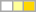<table class="wikitable" style="margin:1em auto; text-align:center;">
<tr>
<td style="background:white;" width="33%"></td>
<td style="background:#FFFF99;" width="33%"></td>
<td style="background:gold;" width="33%"></td>
</tr>
</table>
